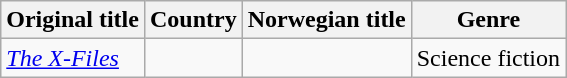<table class="wikitable sortable">
<tr>
<th>Original title</th>
<th>Country</th>
<th>Norwegian title</th>
<th>Genre</th>
</tr>
<tr>
<td><em><a href='#'>The X-Files</a></em></td>
<td></td>
<td></td>
<td>Science fiction</td>
</tr>
</table>
